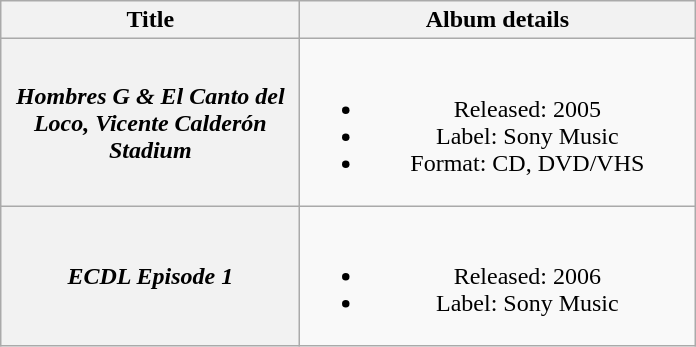<table class="wikitable plainrowheaders" style="text-align:center;">
<tr>
<th rowspan="1" scope="col" style="width:12em;">Title</th>
<th rowspan="1" scope="col" style="width:16em;">Album details</th>
</tr>
<tr>
<th scope="row"><em>Hombres G & El Canto del Loco, Vicente Calderón Stadium</em></th>
<td><br><ul><li>Released: 2005</li><li>Label: Sony Music</li><li>Format: CD, DVD/VHS</li></ul></td>
</tr>
<tr>
<th scope="row"><em>ECDL Episode 1</em></th>
<td><br><ul><li>Released: 2006</li><li>Label: Sony Music</li></ul></td>
</tr>
</table>
